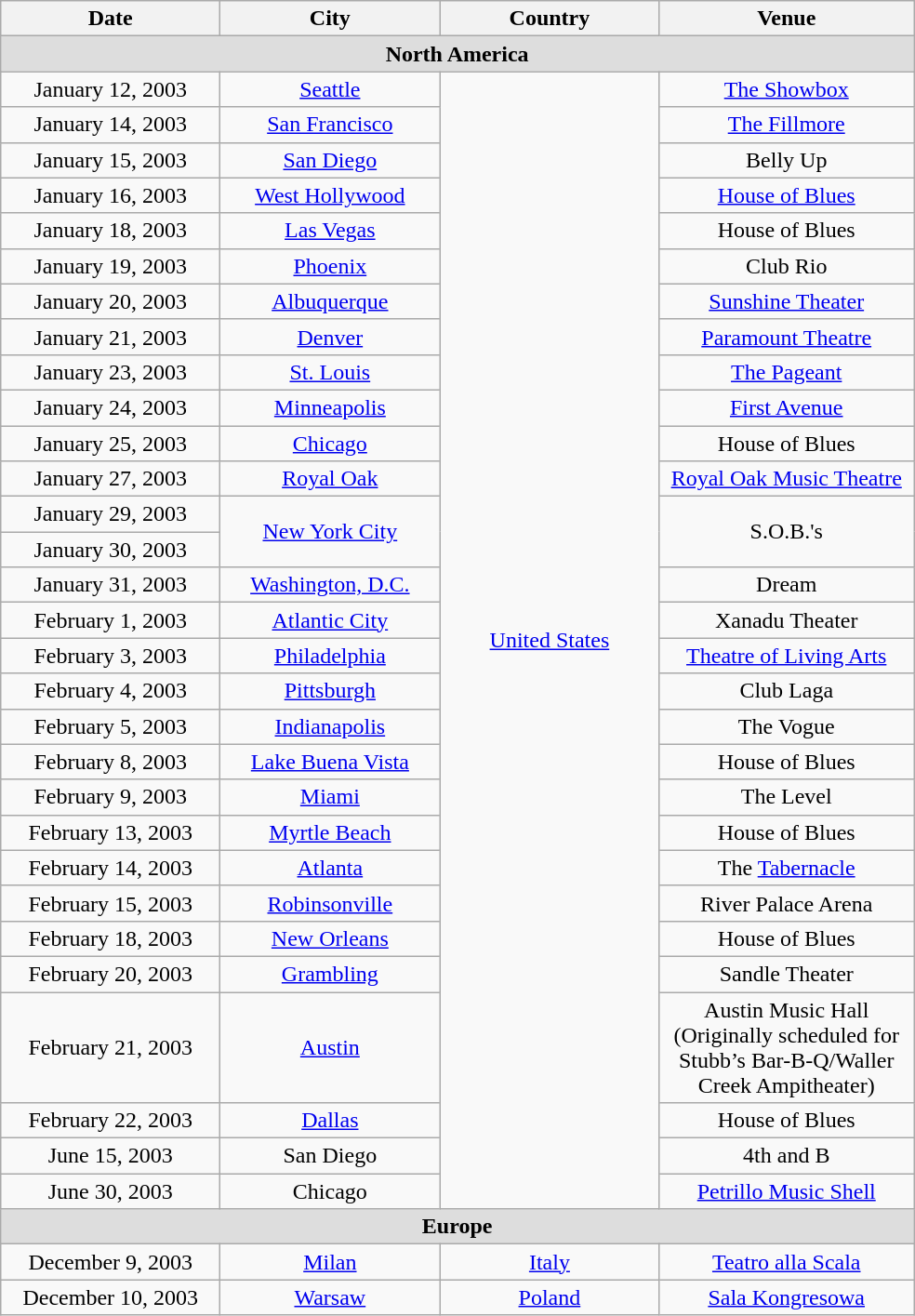<table class="wikitable" style="text-align:center;">
<tr>
<th width="150">Date</th>
<th width="150">City</th>
<th width="150">Country</th>
<th width="175">Venue</th>
</tr>
<tr bgcolor="#DDDDDD">
<td colspan=4><strong>North America</strong></td>
</tr>
<tr>
<td>January 12, 2003</td>
<td><a href='#'>Seattle</a></td>
<td rowspan="30"><a href='#'>United States</a></td>
<td><a href='#'>The Showbox</a></td>
</tr>
<tr>
<td>January 14, 2003</td>
<td><a href='#'>San Francisco</a></td>
<td><a href='#'>The Fillmore</a></td>
</tr>
<tr>
<td>January 15, 2003</td>
<td><a href='#'>San Diego</a></td>
<td>Belly Up</td>
</tr>
<tr>
<td>January 16, 2003</td>
<td><a href='#'>West Hollywood</a></td>
<td><a href='#'>House of Blues</a></td>
</tr>
<tr>
<td>January 18, 2003</td>
<td><a href='#'>Las Vegas</a></td>
<td>House of Blues</td>
</tr>
<tr>
<td>January 19, 2003</td>
<td><a href='#'>Phoenix</a></td>
<td>Club Rio</td>
</tr>
<tr>
<td>January 20, 2003</td>
<td><a href='#'>Albuquerque</a></td>
<td><a href='#'>Sunshine Theater</a></td>
</tr>
<tr>
<td>January 21, 2003</td>
<td><a href='#'>Denver</a></td>
<td><a href='#'>Paramount Theatre</a></td>
</tr>
<tr>
<td>January 23, 2003</td>
<td><a href='#'>St. Louis</a></td>
<td><a href='#'>The Pageant</a></td>
</tr>
<tr>
<td>January 24, 2003</td>
<td><a href='#'>Minneapolis</a></td>
<td><a href='#'>First Avenue</a></td>
</tr>
<tr>
<td>January 25, 2003</td>
<td><a href='#'>Chicago</a></td>
<td>House of Blues</td>
</tr>
<tr>
<td>January 27, 2003</td>
<td><a href='#'>Royal Oak</a></td>
<td><a href='#'>Royal Oak Music Theatre</a></td>
</tr>
<tr>
<td>January 29, 2003</td>
<td rowspan="2"><a href='#'>New York City</a></td>
<td rowspan="2">S.O.B.'s</td>
</tr>
<tr>
<td>January 30, 2003</td>
</tr>
<tr>
<td>January 31, 2003</td>
<td><a href='#'>Washington, D.C.</a></td>
<td>Dream</td>
</tr>
<tr>
<td>February 1, 2003</td>
<td><a href='#'>Atlantic City</a></td>
<td>Xanadu Theater</td>
</tr>
<tr>
<td>February 3, 2003</td>
<td><a href='#'>Philadelphia</a></td>
<td><a href='#'>Theatre of Living Arts</a></td>
</tr>
<tr>
<td>February 4, 2003</td>
<td><a href='#'>Pittsburgh</a></td>
<td>Club Laga</td>
</tr>
<tr>
<td>February 5, 2003</td>
<td><a href='#'>Indianapolis</a></td>
<td>The Vogue</td>
</tr>
<tr>
<td>February 8, 2003</td>
<td><a href='#'>Lake Buena Vista</a></td>
<td>House of Blues</td>
</tr>
<tr>
<td>February 9, 2003</td>
<td><a href='#'>Miami</a></td>
<td>The Level</td>
</tr>
<tr>
<td>February 13, 2003</td>
<td><a href='#'>Myrtle Beach</a></td>
<td>House of Blues</td>
</tr>
<tr>
<td>February 14, 2003</td>
<td><a href='#'>Atlanta</a></td>
<td>The <a href='#'>Tabernacle</a></td>
</tr>
<tr>
<td>February 15, 2003</td>
<td><a href='#'>Robinsonville</a></td>
<td>River Palace Arena</td>
</tr>
<tr>
<td>February 18, 2003</td>
<td><a href='#'>New Orleans</a></td>
<td>House of Blues</td>
</tr>
<tr>
<td>February 20, 2003</td>
<td><a href='#'>Grambling</a></td>
<td>Sandle Theater</td>
</tr>
<tr>
<td>February 21, 2003</td>
<td><a href='#'>Austin</a></td>
<td>Austin Music Hall (Originally scheduled for Stubb’s Bar-B-Q/Waller Creek Ampitheater)</td>
</tr>
<tr>
<td>February 22, 2003</td>
<td><a href='#'>Dallas</a></td>
<td>House of Blues</td>
</tr>
<tr>
<td>June 15, 2003</td>
<td>San Diego</td>
<td>4th and B</td>
</tr>
<tr>
<td>June 30, 2003</td>
<td>Chicago</td>
<td><a href='#'>Petrillo Music Shell</a></td>
</tr>
<tr bgcolor="#DDDDDD">
<td colspan=4><strong>Europe</strong></td>
</tr>
<tr>
<td>December 9, 2003</td>
<td><a href='#'>Milan</a></td>
<td><a href='#'>Italy</a></td>
<td><a href='#'>Teatro alla Scala</a></td>
</tr>
<tr>
<td>December 10, 2003</td>
<td><a href='#'>Warsaw</a></td>
<td><a href='#'>Poland</a></td>
<td><a href='#'>Sala Kongresowa</a></td>
</tr>
</table>
